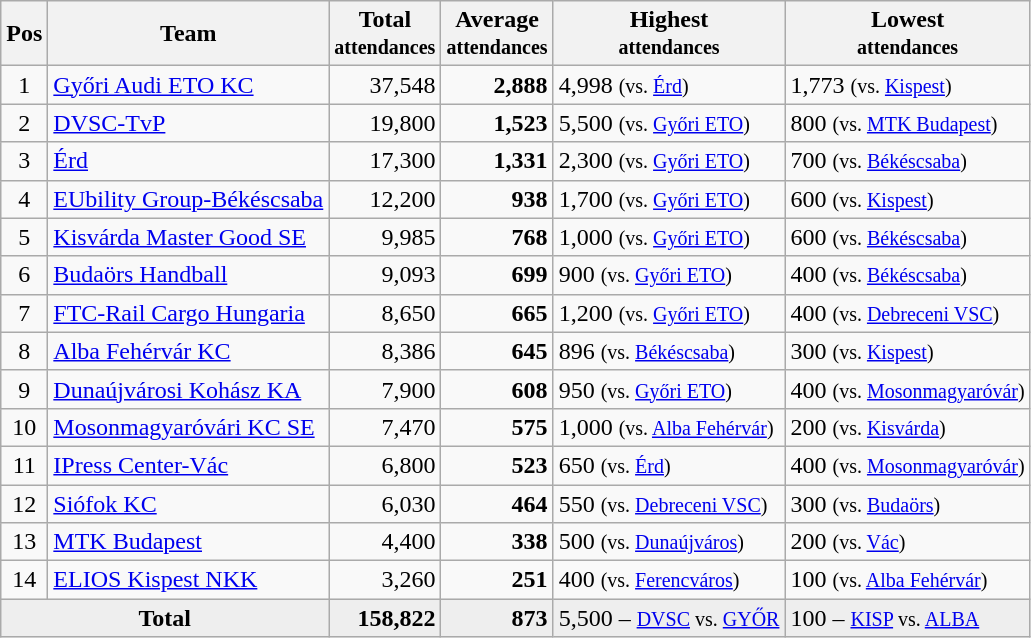<table class="wikitable" style="text-align:right">
<tr>
<th>Pos</th>
<th>Team</th>
<th>Total<br><small>attendances</small></th>
<th>Average<br><small>attendances</small></th>
<th>Highest<br><small>attendances</small></th>
<th>Lowest<br><small>attendances</small></th>
</tr>
<tr>
<td align="center">1</td>
<td align="left"><a href='#'>Győri Audi ETO KC</a></td>
<td> 37,548</td>
<td><strong>2,888</strong></td>
<td align="left">4,998 <small>(vs. <a href='#'>Érd</a>)</small></td>
<td align="left">1,773 <small>(vs. <a href='#'>Kispest</a>)</small></td>
</tr>
<tr>
<td align="center">2</td>
<td align="left"><a href='#'>DVSC-TvP</a></td>
<td> 19,800</td>
<td><strong>1,523</strong></td>
<td align="left">5,500 <small>(vs. <a href='#'>Győri ETO</a>)</small></td>
<td align="left">800 <small>(vs. <a href='#'>MTK Budapest</a>)</small></td>
</tr>
<tr>
<td align="center">3</td>
<td align="left"><a href='#'>Érd</a></td>
<td> 17,300</td>
<td><strong>1,331</strong></td>
<td align="left">2,300 <small>(vs. <a href='#'>Győri ETO</a>)</small></td>
<td align="left">700 <small>(vs. <a href='#'>Békéscsaba</a>)</small></td>
</tr>
<tr>
<td align="center">4</td>
<td align="left"><a href='#'>EUbility Group-Békéscsaba</a></td>
<td> 12,200</td>
<td><strong>938</strong></td>
<td align="left">1,700 <small>(vs. <a href='#'>Győri ETO</a>)</small></td>
<td align="left">600 <small>(vs. <a href='#'>Kispest</a>)</small></td>
</tr>
<tr>
<td align="center">5</td>
<td align="left"><a href='#'>Kisvárda Master Good SE</a></td>
<td> 9,985</td>
<td><strong>768</strong></td>
<td align="left">1,000 <small>(vs. <a href='#'>Győri ETO</a>)</small></td>
<td align="left">600 <small>(vs. <a href='#'>Békéscsaba</a>)</small></td>
</tr>
<tr>
<td align="center">6</td>
<td align="left"><a href='#'>Budaörs Handball</a></td>
<td> 9,093</td>
<td><strong>699</strong></td>
<td align="left">900 <small>(vs. <a href='#'>Győri ETO</a>)</small></td>
<td align="left">400 <small>(vs. <a href='#'>Békéscsaba</a>)</small></td>
</tr>
<tr>
<td align="center">7</td>
<td align="left"><a href='#'>FTC-Rail Cargo Hungaria</a></td>
<td> 8,650</td>
<td><strong>665</strong></td>
<td align="left">1,200 <small>(vs. <a href='#'>Győri ETO</a>)</small></td>
<td align="left">400 <small>(vs. <a href='#'>Debreceni VSC</a>)</small></td>
</tr>
<tr>
<td align="center">8</td>
<td align="left"><a href='#'>Alba Fehérvár KC</a></td>
<td> 8,386</td>
<td><strong>645</strong></td>
<td align="left">896 <small>(vs. <a href='#'>Békéscsaba</a>)</small></td>
<td align="left">300 <small>(vs. <a href='#'>Kispest</a>)</small></td>
</tr>
<tr>
<td align="center">9</td>
<td align="left"><a href='#'>Dunaújvárosi Kohász KA</a></td>
<td> 7,900</td>
<td><strong>608</strong></td>
<td align="left">950 <small>(vs. <a href='#'>Győri ETO</a>)</small></td>
<td align="left">400 <small>(vs. <a href='#'>Mosonmagyaróvár</a>)</small></td>
</tr>
<tr>
<td align="center">10</td>
<td align="left"><a href='#'>Mosonmagyaróvári KC SE</a></td>
<td> 7,470</td>
<td><strong>575</strong></td>
<td align="left">1,000 <small>(vs. <a href='#'>Alba Fehérvár</a>)</small></td>
<td align="left">200 <small>(vs. <a href='#'>Kisvárda</a>)</small></td>
</tr>
<tr>
<td align="center">11</td>
<td align="left"><a href='#'>IPress Center-Vác</a></td>
<td> 6,800</td>
<td><strong>523</strong></td>
<td align="left">650 <small>(vs. <a href='#'>Érd</a>)</small></td>
<td align="left">400 <small>(vs. <a href='#'>Mosonmagyaróvár</a>)</small></td>
</tr>
<tr>
<td align="center">12</td>
<td align="left"><a href='#'>Siófok KC</a></td>
<td> 6,030</td>
<td><strong>464</strong></td>
<td align="left">550 <small>(vs. <a href='#'>Debreceni VSC</a>)</small></td>
<td align="left">300 <small>(vs. <a href='#'>Budaörs</a>)</small></td>
</tr>
<tr>
<td align="center">13</td>
<td align="left"><a href='#'>MTK Budapest</a></td>
<td> 4,400</td>
<td><strong>338</strong></td>
<td align="left">500 <small>(vs. <a href='#'>Dunaújváros</a>)</small></td>
<td align="left">200 <small>(vs. <a href='#'>Vác</a>)</small></td>
</tr>
<tr>
<td align="center">14</td>
<td align="left"><a href='#'>ELIOS Kispest NKK</a></td>
<td> 3,260</td>
<td><strong>251</strong></td>
<td align="left">400 <small>(vs. <a href='#'>Ferencváros</a>)</small></td>
<td align="left">100 <small>(vs. <a href='#'>Alba Fehérvár</a>)</small></td>
</tr>
<tr bgcolor=#eee>
<td align=center colspan="2"><strong>Total</strong></td>
<td> <strong>158,822</strong></td>
<td><strong>873</strong></td>
<td align="left">5,500 – <small><a href='#'>DVSC</a> vs. <a href='#'>GYŐR</a></small></td>
<td align="left">100 – <small><a href='#'>KISP</a> vs. <a href='#'>ALBA</a></small></td>
</tr>
</table>
